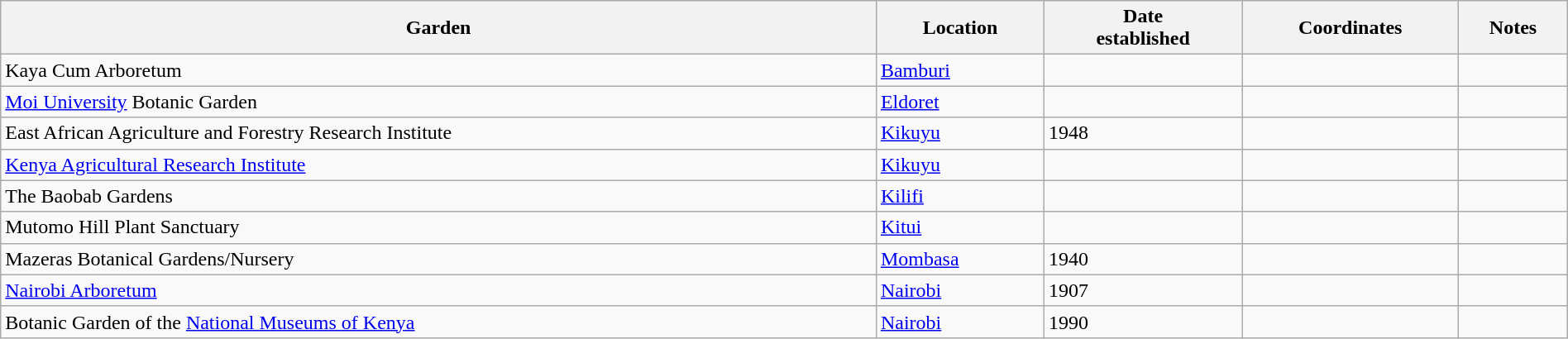<table class="wikitable sortable" style="width:100%">
<tr>
<th>Garden</th>
<th>Location</th>
<th>Date<br>established</th>
<th>Coordinates</th>
<th>Notes</th>
</tr>
<tr>
<td>Kaya Cum Arboretum</td>
<td><a href='#'>Bamburi</a></td>
<td></td>
<td></td>
<td></td>
</tr>
<tr>
<td><a href='#'>Moi University</a> Botanic Garden</td>
<td><a href='#'>Eldoret</a></td>
<td></td>
<td></td>
<td></td>
</tr>
<tr>
<td>East African Agriculture and Forestry Research Institute</td>
<td><a href='#'>Kikuyu</a></td>
<td>1948</td>
<td></td>
<td></td>
</tr>
<tr>
<td><a href='#'>Kenya Agricultural Research Institute</a></td>
<td><a href='#'>Kikuyu</a></td>
<td></td>
<td></td>
<td></td>
</tr>
<tr>
<td>The Baobab Gardens</td>
<td><a href='#'>Kilifi</a></td>
<td></td>
<td></td>
<td></td>
</tr>
<tr>
<td>Mutomo Hill Plant Sanctuary</td>
<td><a href='#'>Kitui</a></td>
<td></td>
<td></td>
<td></td>
</tr>
<tr>
<td>Mazeras Botanical Gardens/Nursery</td>
<td><a href='#'>Mombasa</a></td>
<td>1940</td>
<td></td>
<td></td>
</tr>
<tr>
<td><a href='#'>Nairobi Arboretum</a></td>
<td><a href='#'>Nairobi</a></td>
<td>1907</td>
<td></td>
<td></td>
</tr>
<tr>
<td>Botanic Garden of the <a href='#'>National Museums of Kenya</a></td>
<td><a href='#'>Nairobi</a></td>
<td>1990</td>
<td></td>
<td></td>
</tr>
</table>
